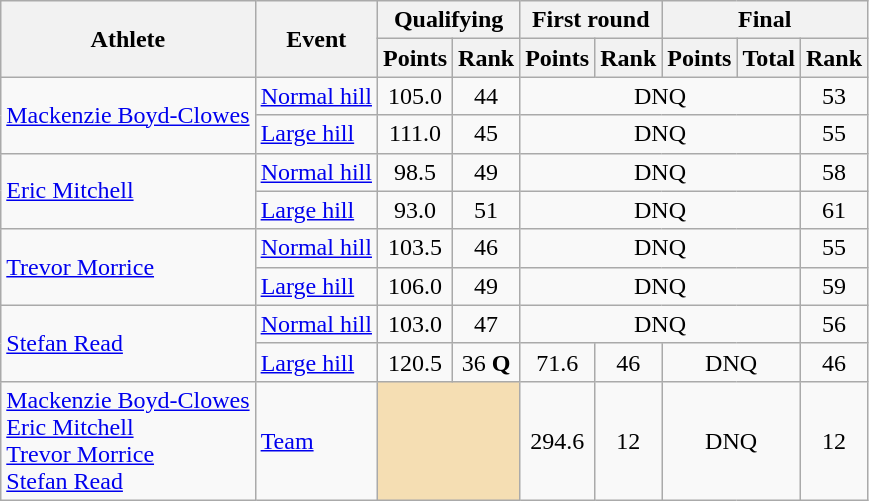<table class="wikitable">
<tr>
<th rowspan="2">Athlete</th>
<th rowspan="2">Event</th>
<th colspan="2">Qualifying</th>
<th colspan="2">First round</th>
<th colspan="3">Final</th>
</tr>
<tr>
<th>Points</th>
<th>Rank</th>
<th>Points</th>
<th>Rank</th>
<th>Points</th>
<th>Total</th>
<th>Rank</th>
</tr>
<tr>
<td rowspan=2><a href='#'>Mackenzie Boyd-Clowes</a></td>
<td><a href='#'>Normal hill</a></td>
<td align="center">105.0</td>
<td align="center">44</td>
<td colspan= 4 align="center">DNQ</td>
<td align="center">53</td>
</tr>
<tr>
<td><a href='#'>Large hill</a></td>
<td align="center">111.0</td>
<td align="center">45</td>
<td colspan= 4 align="center">DNQ</td>
<td align="center">55</td>
</tr>
<tr>
<td rowspan=2><a href='#'>Eric Mitchell</a></td>
<td><a href='#'>Normal hill</a></td>
<td align="center">98.5</td>
<td align="center">49</td>
<td colspan= 4 align="center">DNQ</td>
<td align="center">58</td>
</tr>
<tr>
<td><a href='#'>Large hill</a></td>
<td align="center">93.0</td>
<td align="center">51</td>
<td colspan= 4 align="center">DNQ</td>
<td align="center">61</td>
</tr>
<tr>
<td rowspan=2><a href='#'>Trevor Morrice</a></td>
<td><a href='#'>Normal hill</a></td>
<td align="center">103.5</td>
<td align="center">46</td>
<td colspan= 4 align="center">DNQ</td>
<td align="center">55</td>
</tr>
<tr>
<td><a href='#'>Large hill</a></td>
<td align="center">106.0</td>
<td align="center">49</td>
<td colspan= 4 align="center">DNQ</td>
<td align="center">59</td>
</tr>
<tr>
<td rowspan=2><a href='#'>Stefan Read</a></td>
<td><a href='#'>Normal hill</a></td>
<td align="center">103.0</td>
<td align="center">47</td>
<td colspan= 4 align="center">DNQ</td>
<td align="center">56</td>
</tr>
<tr>
<td><a href='#'>Large hill</a></td>
<td align="center">120.5</td>
<td align="center">36 <strong>Q</strong></td>
<td align="center">71.6</td>
<td align="center">46</td>
<td colspan= 2 align="center">DNQ</td>
<td align="center">46</td>
</tr>
<tr>
<td><a href='#'>Mackenzie Boyd-Clowes</a><br><a href='#'>Eric Mitchell</a><br><a href='#'>Trevor Morrice</a><br><a href='#'>Stefan Read</a></td>
<td><a href='#'>Team</a></td>
<td colspan= 2 bgcolor="wheat"></td>
<td align="center">294.6</td>
<td align="center">12</td>
<td colspan= 2 align="center">DNQ</td>
<td align="center">12</td>
</tr>
</table>
